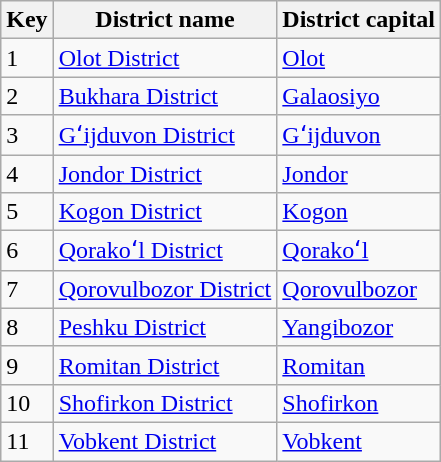<table class="wikitable sortable">
<tr>
<th>Key</th>
<th>District name</th>
<th>District capital</th>
</tr>
<tr>
<td>1</td>
<td><a href='#'>Olot District</a></td>
<td><a href='#'>Olot</a></td>
</tr>
<tr>
<td>2</td>
<td><a href='#'>Bukhara District</a></td>
<td><a href='#'>Galaosiyo</a></td>
</tr>
<tr>
<td>3</td>
<td><a href='#'>Gʻijduvon District</a></td>
<td><a href='#'>Gʻijduvon</a></td>
</tr>
<tr>
<td>4</td>
<td><a href='#'>Jondor District</a></td>
<td><a href='#'>Jondor</a></td>
</tr>
<tr>
<td>5</td>
<td><a href='#'>Kogon District</a></td>
<td><a href='#'>Kogon</a></td>
</tr>
<tr>
<td>6</td>
<td><a href='#'>Qorakoʻl District</a></td>
<td><a href='#'>Qorakoʻl</a></td>
</tr>
<tr>
<td>7</td>
<td><a href='#'>Qorovulbozor District</a></td>
<td><a href='#'>Qorovulbozor</a></td>
</tr>
<tr>
<td>8</td>
<td><a href='#'>Peshku District</a></td>
<td><a href='#'>Yangibozor</a></td>
</tr>
<tr>
<td>9</td>
<td><a href='#'>Romitan District</a></td>
<td><a href='#'>Romitan</a></td>
</tr>
<tr>
<td>10</td>
<td><a href='#'>Shofirkon District</a></td>
<td><a href='#'>Shofirkon</a></td>
</tr>
<tr>
<td>11</td>
<td><a href='#'>Vobkent District</a></td>
<td><a href='#'>Vobkent</a></td>
</tr>
</table>
